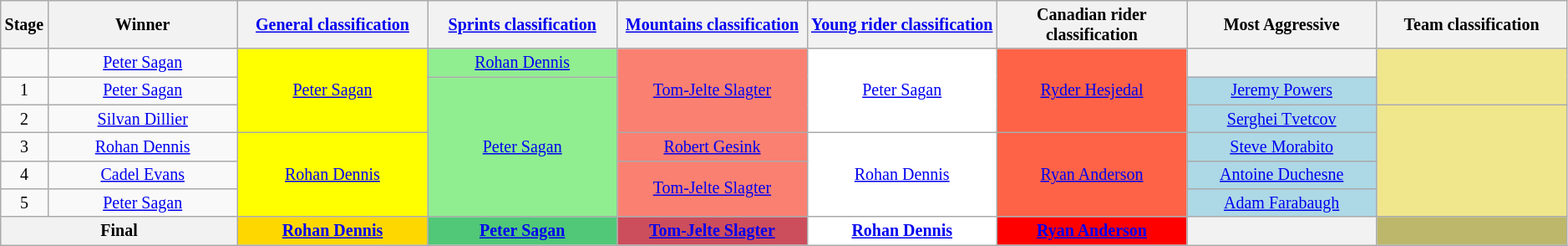<table class="wikitable" style="text-align: center; font-size:smaller;">
<tr>
<th style="width:1%;">Stage</th>
<th style="width:12%;">Winner</th>
<th style="width:12%;"><a href='#'>General classification</a><br></th>
<th style="width:12%;"><a href='#'>Sprints classification</a><br></th>
<th style="width:12%;"><a href='#'>Mountains classification</a><br></th>
<th style="width:12%;"><a href='#'>Young rider classification</a><br></th>
<th style="width:12%;">Canadian rider classification<br></th>
<th style="width:12%;">Most Aggressive<br></th>
<th style="width:12%;">Team classification<br></th>
</tr>
<tr>
<td></td>
<td><a href='#'>Peter Sagan</a></td>
<td style="background:yellow;" rowspan=3><a href='#'>Peter Sagan</a></td>
<td style="background:lightgreen;"><a href='#'>Rohan Dennis</a></td>
<td style="background:salmon;" rowspan=3><a href='#'>Tom-Jelte Slagter</a></td>
<td style="background:white;" rowspan=3><a href='#'>Peter Sagan</a></td>
<td style="background:tomato;" rowspan=3><a href='#'>Ryder Hesjedal</a></td>
<th></th>
<td style="background:Khaki;" rowspan=2></td>
</tr>
<tr>
<td>1</td>
<td><a href='#'>Peter Sagan</a></td>
<td style="background:lightgreen;" rowspan=5><a href='#'>Peter Sagan</a></td>
<td style="background:lightblue;"><a href='#'>Jeremy Powers</a></td>
</tr>
<tr>
<td>2</td>
<td><a href='#'>Silvan Dillier</a></td>
<td style="background:lightblue;"><a href='#'>Serghei Tvetcov</a></td>
<td style="background:Khaki;" rowspan=4></td>
</tr>
<tr>
<td>3</td>
<td><a href='#'>Rohan Dennis</a></td>
<td style="background:yellow;" rowspan=3><a href='#'>Rohan Dennis</a></td>
<td style="background:salmon;"><a href='#'>Robert Gesink</a></td>
<td style="background:white;" rowspan=3><a href='#'>Rohan Dennis</a></td>
<td style="background:tomato;" rowspan=3><a href='#'>Ryan Anderson</a></td>
<td style="background:lightblue;"><a href='#'>Steve Morabito</a></td>
</tr>
<tr>
<td>4</td>
<td><a href='#'>Cadel Evans</a></td>
<td style="background:salmon;" rowspan=2><a href='#'>Tom-Jelte Slagter</a></td>
<td style="background:lightblue;"><a href='#'>Antoine Duchesne</a></td>
</tr>
<tr>
<td>5</td>
<td><a href='#'>Peter Sagan</a></td>
<td style="background:lightblue;"><a href='#'>Adam Farabaugh</a></td>
</tr>
<tr>
<th colspan=2><strong>Final</strong></th>
<th style="background:gold;"><a href='#'>Rohan Dennis</a></th>
<th style="background:#50c878;"><a href='#'>Peter Sagan</a></th>
<th style="background:#cc4e5c;"><a href='#'>Tom-Jelte Slagter</a></th>
<th style="background:white;"><a href='#'>Rohan Dennis</a></th>
<th style="background:red;"><a href='#'>Ryan Anderson</a></th>
<th></th>
<th style="background:DarkKhaki;"></th>
</tr>
</table>
